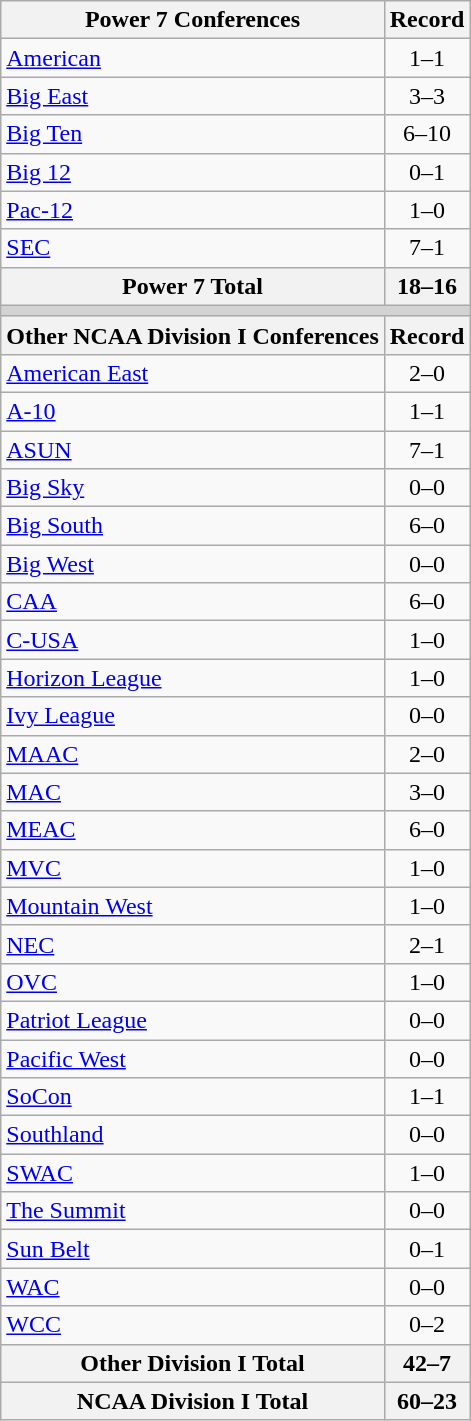<table class="wikitable">
<tr>
<th>Power 7 Conferences</th>
<th>Record</th>
</tr>
<tr>
<td><a href='#'>American</a></td>
<td align=center>1–1</td>
</tr>
<tr>
<td><a href='#'>Big East</a></td>
<td align=center>3–3</td>
</tr>
<tr>
<td><a href='#'>Big Ten</a></td>
<td align=center>6–10</td>
</tr>
<tr>
<td><a href='#'>Big 12</a></td>
<td align=center>0–1</td>
</tr>
<tr>
<td><a href='#'>Pac-12</a></td>
<td align=center>1–0</td>
</tr>
<tr>
<td><a href='#'>SEC</a></td>
<td align=center>7–1</td>
</tr>
<tr>
<th>Power 7 Total</th>
<th>18–16</th>
</tr>
<tr>
<th colspan="2" style="background:lightgrey;"></th>
</tr>
<tr>
<th>Other NCAA Division I Conferences</th>
<th>Record</th>
</tr>
<tr>
<td><a href='#'>American East</a></td>
<td align=center>2–0</td>
</tr>
<tr>
<td><a href='#'>A-10</a></td>
<td align=center>1–1</td>
</tr>
<tr>
<td><a href='#'>ASUN</a></td>
<td align=center>7–1</td>
</tr>
<tr>
<td><a href='#'>Big Sky</a></td>
<td align=center>0–0</td>
</tr>
<tr>
<td><a href='#'>Big South</a></td>
<td align=center>6–0</td>
</tr>
<tr>
<td><a href='#'>Big West</a></td>
<td align=center>0–0</td>
</tr>
<tr>
<td><a href='#'>CAA</a></td>
<td align=center>6–0</td>
</tr>
<tr>
<td><a href='#'>C-USA</a></td>
<td align=center>1–0</td>
</tr>
<tr>
<td><a href='#'>Horizon League</a></td>
<td align=center>1–0</td>
</tr>
<tr>
<td><a href='#'>Ivy League</a></td>
<td align=center>0–0</td>
</tr>
<tr>
<td><a href='#'>MAAC</a></td>
<td align=center>2–0</td>
</tr>
<tr>
<td><a href='#'>MAC</a></td>
<td align=center>3–0</td>
</tr>
<tr>
<td><a href='#'>MEAC</a></td>
<td align=center>6–0</td>
</tr>
<tr>
<td><a href='#'>MVC</a></td>
<td align=center>1–0</td>
</tr>
<tr>
<td><a href='#'>Mountain West</a></td>
<td align=center>1–0</td>
</tr>
<tr>
<td><a href='#'>NEC</a></td>
<td align=center>2–1</td>
</tr>
<tr>
<td><a href='#'>OVC</a></td>
<td align=center>1–0</td>
</tr>
<tr>
<td><a href='#'>Patriot League</a></td>
<td align=center>0–0</td>
</tr>
<tr>
<td><a href='#'>Pacific West</a></td>
<td align=center>0–0</td>
</tr>
<tr>
<td><a href='#'>SoCon</a></td>
<td align=center>1–1</td>
</tr>
<tr>
<td><a href='#'>Southland</a></td>
<td align=center>0–0</td>
</tr>
<tr>
<td><a href='#'>SWAC</a></td>
<td align=center>1–0</td>
</tr>
<tr>
<td><a href='#'>The Summit</a></td>
<td align=center>0–0</td>
</tr>
<tr>
<td><a href='#'>Sun Belt</a></td>
<td align=center>0–1</td>
</tr>
<tr>
<td><a href='#'>WAC</a></td>
<td align=center>0–0</td>
</tr>
<tr>
<td><a href='#'>WCC</a></td>
<td align=center>0–2</td>
</tr>
<tr>
<th>Other Division I Total</th>
<th>42–7</th>
</tr>
<tr>
<th>NCAA Division I Total</th>
<th>60–23</th>
</tr>
</table>
